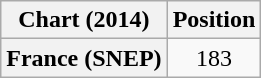<table class="wikitable plainrowheaders" style="text-align:center">
<tr>
<th scope="col">Chart (2014)</th>
<th scope="col">Position</th>
</tr>
<tr>
<th scope="row">France (SNEP)</th>
<td>183</td>
</tr>
</table>
